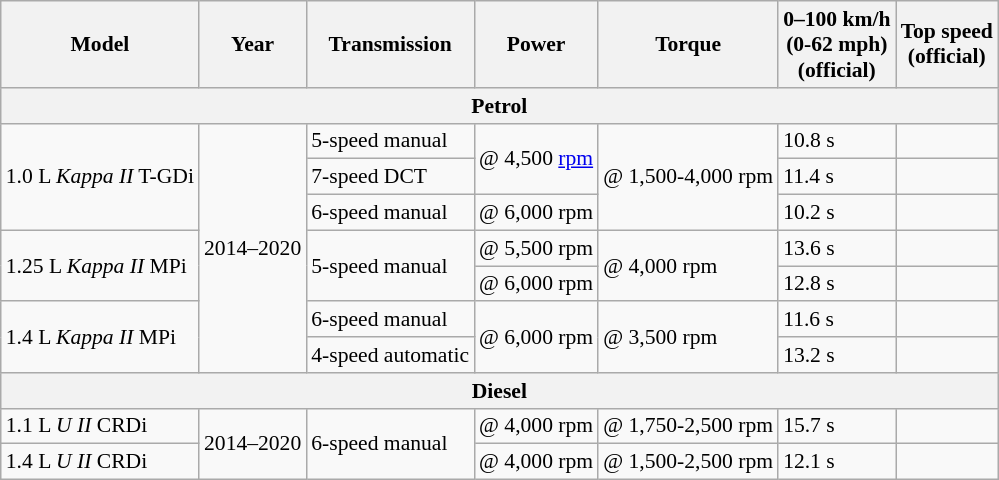<table class="wikitable" style="text-align:left; font-size:90%;">
<tr>
<th>Model</th>
<th>Year</th>
<th>Transmission</th>
<th>Power</th>
<th>Torque</th>
<th>0–100 km/h<br>(0-62 mph)<br>(official)</th>
<th>Top speed<br>(official)</th>
</tr>
<tr>
<th colspan="7">Petrol</th>
</tr>
<tr>
<td rowspan="3">1.0 L <em>Kappa II</em> T-GDi</td>
<td rowspan="7">2014–2020</td>
<td>5-speed manual</td>
<td rowspan="2"> @ 4,500 <a href='#'>rpm</a></td>
<td rowspan="3"> @ 1,500-4,000 rpm</td>
<td>10.8 s</td>
<td></td>
</tr>
<tr>
<td>7-speed DCT</td>
<td>11.4 s</td>
<td></td>
</tr>
<tr>
<td>6-speed manual</td>
<td> @ 6,000 rpm</td>
<td>10.2 s</td>
<td></td>
</tr>
<tr>
<td rowspan="2">1.25 L <em>Kappa II</em> MPi</td>
<td rowspan="2">5-speed manual</td>
<td> @ 5,500 rpm</td>
<td rowspan="2"> @ 4,000 rpm</td>
<td>13.6 s</td>
<td></td>
</tr>
<tr>
<td> @ 6,000 rpm</td>
<td>12.8 s</td>
<td></td>
</tr>
<tr>
<td rowspan="2">1.4 L <em>Kappa II</em> MPi</td>
<td>6-speed manual</td>
<td rowspan="2"> @ 6,000 rpm</td>
<td rowspan="2"> @ 3,500 rpm</td>
<td>11.6 s</td>
<td></td>
</tr>
<tr>
<td>4-speed automatic</td>
<td>13.2 s</td>
<td></td>
</tr>
<tr>
<th colspan="7">Diesel</th>
</tr>
<tr>
<td>1.1 L <em>U II</em> CRDi</td>
<td rowspan="2">2014–2020</td>
<td rowspan="2">6-speed manual</td>
<td> @ 4,000 rpm</td>
<td> @ 1,750-2,500 rpm</td>
<td>15.7 s</td>
<td></td>
</tr>
<tr>
<td>1.4 L <em>U II</em> CRDi</td>
<td> @ 4,000 rpm</td>
<td> @ 1,500-2,500 rpm</td>
<td>12.1 s</td>
<td></td>
</tr>
</table>
